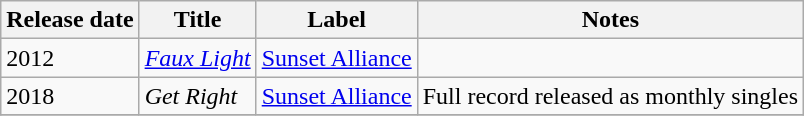<table class="wikitable">
<tr>
<th>Release date</th>
<th>Title</th>
<th>Label</th>
<th>Notes</th>
</tr>
<tr>
<td>2012</td>
<td><em><a href='#'>Faux Light</a></em></td>
<td><a href='#'>Sunset Alliance</a></td>
<td></td>
</tr>
<tr>
<td>2018</td>
<td><em>Get Right</em></td>
<td><a href='#'>Sunset Alliance</a></td>
<td>Full record released as monthly singles</td>
</tr>
<tr>
</tr>
</table>
